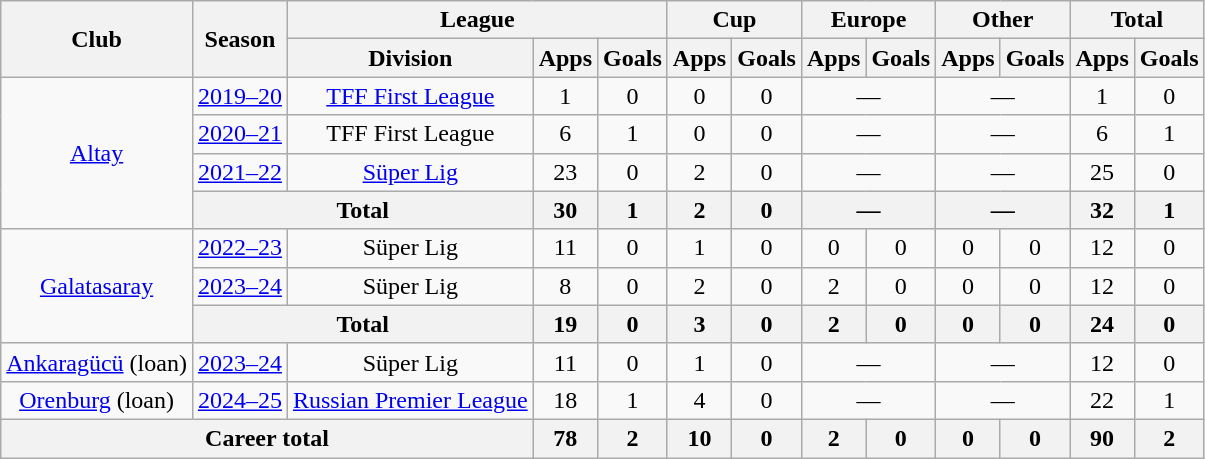<table class="wikitable" style="text-align: center;">
<tr>
<th rowspan="2">Club</th>
<th rowspan="2">Season</th>
<th colspan="3">League</th>
<th colspan="2">Cup</th>
<th colspan="2">Europe</th>
<th colspan="2">Other</th>
<th colspan="2">Total</th>
</tr>
<tr>
<th>Division</th>
<th>Apps</th>
<th>Goals</th>
<th>Apps</th>
<th>Goals</th>
<th>Apps</th>
<th>Goals</th>
<th>Apps</th>
<th>Goals</th>
<th>Apps</th>
<th>Goals</th>
</tr>
<tr>
<td rowspan="4"><a href='#'>Altay</a></td>
<td><a href='#'>2019–20</a></td>
<td><a href='#'>TFF First League</a></td>
<td>1</td>
<td>0</td>
<td>0</td>
<td>0</td>
<td colspan="2">—</td>
<td colspan="2">—</td>
<td>1</td>
<td>0</td>
</tr>
<tr>
<td><a href='#'>2020–21</a></td>
<td>TFF First League</td>
<td>6</td>
<td>1</td>
<td>0</td>
<td>0</td>
<td colspan="2">—</td>
<td colspan="2">—</td>
<td>6</td>
<td>1</td>
</tr>
<tr>
<td><a href='#'>2021–22</a></td>
<td><a href='#'>Süper Lig</a></td>
<td>23</td>
<td>0</td>
<td>2</td>
<td>0</td>
<td colspan="2">—</td>
<td colspan="2">—</td>
<td>25</td>
<td>0</td>
</tr>
<tr>
<th colspan="2">Total</th>
<th>30</th>
<th>1</th>
<th>2</th>
<th>0</th>
<th colspan="2">—</th>
<th colspan="2">—</th>
<th>32</th>
<th>1</th>
</tr>
<tr>
<td rowspan="3"><a href='#'>Galatasaray</a></td>
<td><a href='#'>2022–23</a></td>
<td>Süper Lig</td>
<td>11</td>
<td>0</td>
<td>1</td>
<td>0</td>
<td>0</td>
<td>0</td>
<td>0</td>
<td>0</td>
<td>12</td>
<td>0</td>
</tr>
<tr>
<td><a href='#'>2023–24</a></td>
<td>Süper Lig</td>
<td>8</td>
<td>0</td>
<td>2</td>
<td>0</td>
<td>2</td>
<td>0</td>
<td>0</td>
<td>0</td>
<td>12</td>
<td>0</td>
</tr>
<tr>
<th colspan="2">Total</th>
<th>19</th>
<th>0</th>
<th>3</th>
<th>0</th>
<th>2</th>
<th>0</th>
<th>0</th>
<th>0</th>
<th>24</th>
<th>0</th>
</tr>
<tr>
<td><a href='#'>Ankaragücü</a> (loan)</td>
<td><a href='#'>2023–24</a></td>
<td>Süper Lig</td>
<td>11</td>
<td>0</td>
<td>1</td>
<td>0</td>
<td colspan="2">—</td>
<td colspan="2">—</td>
<td>12</td>
<td>0</td>
</tr>
<tr>
<td><a href='#'>Orenburg</a> (loan)</td>
<td><a href='#'>2024–25</a></td>
<td><a href='#'>Russian Premier League</a></td>
<td>18</td>
<td>1</td>
<td>4</td>
<td>0</td>
<td colspan="2">—</td>
<td colspan="2">—</td>
<td>22</td>
<td>1</td>
</tr>
<tr>
<th colspan="3">Career total</th>
<th>78</th>
<th>2</th>
<th>10</th>
<th>0</th>
<th>2</th>
<th>0</th>
<th>0</th>
<th>0</th>
<th>90</th>
<th>2</th>
</tr>
</table>
